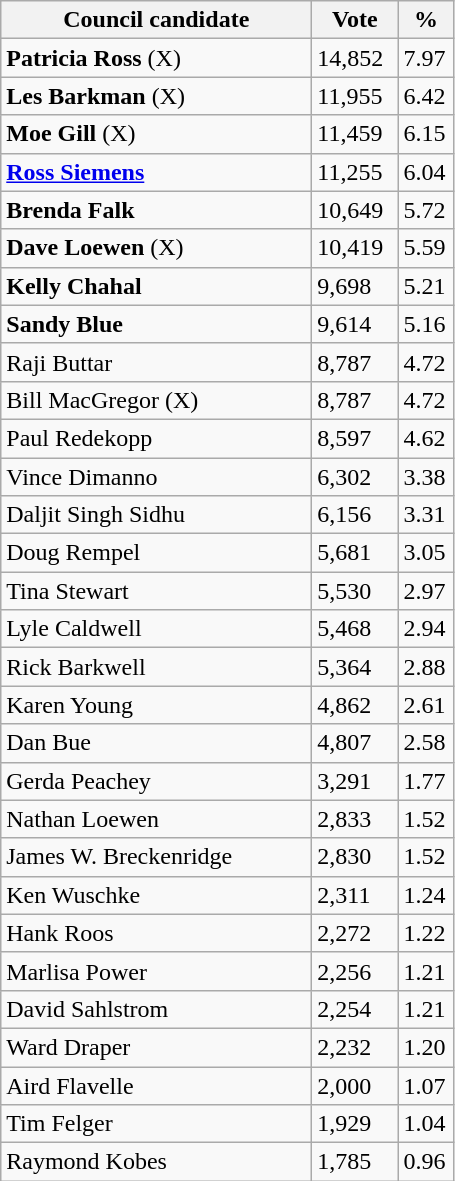<table class="wikitable">
<tr>
<th bgcolor="#DDDDFF" width="200px">Council candidate</th>
<th bgcolor="#DDDDFF" width="50px">Vote</th>
<th bgcolor="#DDDDFF" width="30px">%</th>
</tr>
<tr>
<td><strong>Patricia Ross</strong> (X)</td>
<td>14,852</td>
<td>7.97</td>
</tr>
<tr>
<td><strong>Les Barkman</strong> (X)</td>
<td>11,955</td>
<td>6.42</td>
</tr>
<tr>
<td><strong>Moe Gill</strong> (X)</td>
<td>11,459</td>
<td>6.15</td>
</tr>
<tr>
<td><strong><a href='#'>Ross Siemens</a></strong></td>
<td>11,255</td>
<td>6.04</td>
</tr>
<tr>
<td><strong>Brenda Falk</strong></td>
<td>10,649</td>
<td>5.72</td>
</tr>
<tr>
<td><strong>Dave Loewen</strong> (X)</td>
<td>10,419</td>
<td>5.59</td>
</tr>
<tr>
<td><strong>Kelly Chahal</strong></td>
<td>9,698</td>
<td>5.21</td>
</tr>
<tr>
<td><strong>Sandy Blue</strong></td>
<td>9,614</td>
<td>5.16</td>
</tr>
<tr>
<td>Raji Buttar</td>
<td>8,787</td>
<td>4.72</td>
</tr>
<tr>
<td>Bill MacGregor (X)</td>
<td>8,787</td>
<td>4.72</td>
</tr>
<tr>
<td>Paul Redekopp</td>
<td>8,597</td>
<td>4.62</td>
</tr>
<tr>
<td>Vince Dimanno</td>
<td>6,302</td>
<td>3.38</td>
</tr>
<tr>
<td>Daljit Singh Sidhu</td>
<td>6,156</td>
<td>3.31</td>
</tr>
<tr>
<td>Doug Rempel</td>
<td>5,681</td>
<td>3.05</td>
</tr>
<tr>
<td>Tina Stewart</td>
<td>5,530</td>
<td>2.97</td>
</tr>
<tr>
<td>Lyle Caldwell</td>
<td>5,468</td>
<td>2.94</td>
</tr>
<tr>
<td>Rick Barkwell</td>
<td>5,364</td>
<td>2.88</td>
</tr>
<tr>
<td>Karen Young</td>
<td>4,862</td>
<td>2.61</td>
</tr>
<tr>
<td>Dan Bue</td>
<td>4,807</td>
<td>2.58</td>
</tr>
<tr>
<td>Gerda Peachey</td>
<td>3,291</td>
<td>1.77</td>
</tr>
<tr>
<td>Nathan Loewen</td>
<td>2,833</td>
<td>1.52</td>
</tr>
<tr>
<td>James W. Breckenridge</td>
<td>2,830</td>
<td>1.52</td>
</tr>
<tr>
<td>Ken Wuschke</td>
<td>2,311</td>
<td>1.24</td>
</tr>
<tr>
<td>Hank Roos</td>
<td>2,272</td>
<td>1.22</td>
</tr>
<tr>
<td>Marlisa Power</td>
<td>2,256</td>
<td>1.21</td>
</tr>
<tr>
<td>David Sahlstrom</td>
<td>2,254</td>
<td>1.21</td>
</tr>
<tr>
<td>Ward Draper</td>
<td>2,232</td>
<td>1.20</td>
</tr>
<tr>
<td>Aird Flavelle</td>
<td>2,000</td>
<td>1.07</td>
</tr>
<tr>
<td>Tim Felger</td>
<td>1,929</td>
<td>1.04</td>
</tr>
<tr>
<td>Raymond Kobes</td>
<td>1,785</td>
<td>0.96</td>
</tr>
</table>
